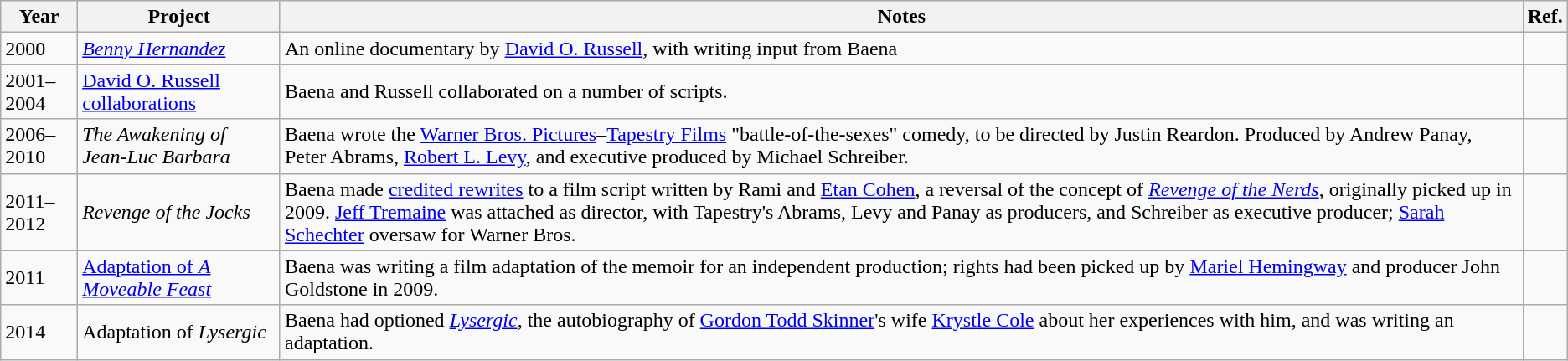<table class="wikitable">
<tr>
<th>Year</th>
<th>Project</th>
<th>Notes</th>
<th>Ref.</th>
</tr>
<tr>
<td>2000</td>
<td><em><a href='#'>Benny Hernandez</a></em></td>
<td>An online documentary by <a href='#'>David O. Russell</a>, with writing input from Baena</td>
<td></td>
</tr>
<tr>
<td>2001–2004</td>
<td><a href='#'>David O. Russell collaborations</a></td>
<td>Baena and Russell collaborated on a number of scripts.</td>
<td></td>
</tr>
<tr>
<td>2006–2010</td>
<td><em>The Awakening of Jean-Luc Barbara</em></td>
<td>Baena wrote the <a href='#'>Warner Bros. Pictures</a>–<a href='#'>Tapestry Films</a> "battle-of-the-sexes" comedy, to be directed by Justin Reardon. Produced by Andrew Panay, Peter Abrams, <a href='#'>Robert L. Levy</a>, and executive produced by Michael Schreiber.</td>
<td></td>
</tr>
<tr>
<td>2011–2012</td>
<td><em>Revenge of the Jocks</em></td>
<td>Baena made <a href='#'>credited rewrites</a> to a film script written by Rami and <a href='#'>Etan Cohen</a>, a reversal of the concept of <a href='#'><em>Revenge of the Nerds</em></a>, originally picked up in 2009. <a href='#'>Jeff Tremaine</a> was attached as director, with Tapestry's Abrams, Levy and Panay as producers, and Schreiber as executive producer; <a href='#'>Sarah Schechter</a> oversaw for Warner Bros.</td>
<td></td>
</tr>
<tr>
<td>2011</td>
<td><a href='#'>Adaptation of <em>A Moveable Feast</em></a></td>
<td>Baena was writing a film adaptation of the memoir for an independent production; rights had been picked up by <a href='#'>Mariel Hemingway</a> and producer John Goldstone in 2009.</td>
<td></td>
</tr>
<tr>
<td>2014</td>
<td>Adaptation of <em>Lysergic</em></td>
<td>Baena had optioned <em><a href='#'>Lysergic</a></em>, the autobiography of <a href='#'>Gordon Todd Skinner</a>'s wife <a href='#'>Krystle Cole</a> about her experiences with him, and was writing an adaptation.</td>
<td></td>
</tr>
</table>
